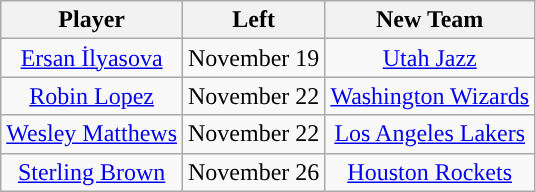<table class="wikitable sortable sortable">
<tr>
<th>Player</th>
<th>Left</th>
<th>New Team</th>
</tr>
<tr style="text-align: center">
<td><a href='#'>Ersan İlyasova</a></td>
<td>November 19</td>
<td><a href='#'>Utah Jazz</a></td>
</tr>
<tr style="text-align: center">
<td><a href='#'>Robin Lopez</a></td>
<td>November 22</td>
<td><a href='#'>Washington Wizards</a></td>
</tr>
<tr style="text-align: center">
<td><a href='#'>Wesley Matthews</a></td>
<td>November 22</td>
<td><a href='#'>Los Angeles Lakers</a></td>
</tr>
<tr style="text-align: center">
<td><a href='#'>Sterling Brown</a></td>
<td>November 26</td>
<td><a href='#'>Houston Rockets</a></td>
</tr>
</table>
